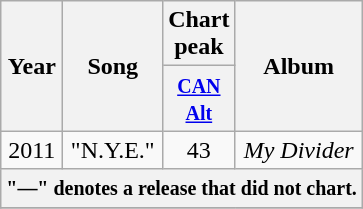<table class="wikitable" style="text-align:center;">
<tr>
<th rowspan="2">Year</th>
<th rowspan="2">Song</th>
<th colspan="1">Chart peak</th>
<th rowspan="2">Album</th>
</tr>
<tr>
<th width="40"><small><a href='#'>CAN<br>Alt</a></small><br></th>
</tr>
<tr>
<td>2011</td>
<td>"N.Y.E."</td>
<td>43</td>
<td><em>My Divider</em></td>
</tr>
<tr>
<th colspan="10"><small>"—" denotes a release that did not chart.</small></th>
</tr>
<tr>
</tr>
</table>
